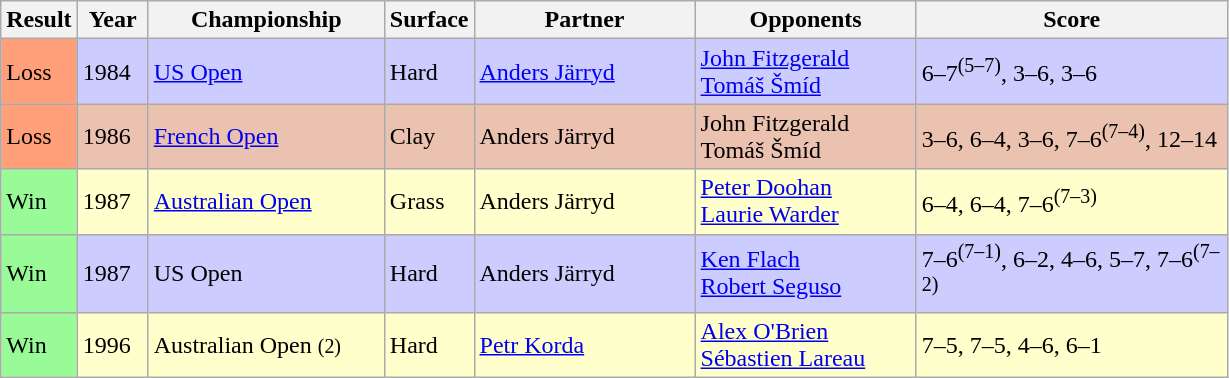<table class="sortable wikitable">
<tr>
<th style="width:40px">Result</th>
<th style="width:40px">Year</th>
<th style="width:150px">Championship</th>
<th style="width:50px">Surface</th>
<th style="width:140px">Partner</th>
<th style="width:140px">Opponents</th>
<th style="width:200px" class="unsortable">Score</th>
</tr>
<tr bgcolor=#CCCCFF>
<td style="background:#ffa07a;">Loss</td>
<td>1984</td>
<td><a href='#'>US Open</a></td>
<td>Hard</td>
<td> <a href='#'>Anders Järryd</a></td>
<td> <a href='#'>John Fitzgerald</a><br> <a href='#'>Tomáš Šmíd</a></td>
<td>6–7<sup>(5–7)</sup>, 3–6, 3–6</td>
</tr>
<tr bgcolor=#EBC2AF>
<td style="background:#ffa07a;">Loss</td>
<td>1986</td>
<td><a href='#'>French Open</a></td>
<td>Clay</td>
<td> Anders Järryd</td>
<td> John Fitzgerald<br> Tomáš Šmíd</td>
<td>3–6, 6–4, 3–6, 7–6<sup>(7–4)</sup>, 12–14</td>
</tr>
<tr bgcolor=#FFFFCC>
<td style="background:#98fb98;">Win</td>
<td>1987</td>
<td><a href='#'>Australian Open</a></td>
<td>Grass</td>
<td> Anders Järryd</td>
<td> <a href='#'>Peter Doohan</a><br> <a href='#'>Laurie Warder</a></td>
<td>6–4, 6–4, 7–6<sup>(7–3)</sup></td>
</tr>
<tr bgcolor=#CCCCFF>
<td style="background:#98fb98;">Win</td>
<td>1987</td>
<td>US Open</td>
<td>Hard</td>
<td> Anders Järryd</td>
<td> <a href='#'>Ken Flach</a><br> <a href='#'>Robert Seguso</a></td>
<td>7–6<sup>(7–1)</sup>, 6–2, 4–6, 5–7, 7–6<sup>(7–2)</sup></td>
</tr>
<tr bgcolor=#FFFFCC>
<td style="background:#98fb98;">Win</td>
<td>1996</td>
<td>Australian Open <small>(2)</small></td>
<td>Hard</td>
<td> <a href='#'>Petr Korda</a></td>
<td> <a href='#'>Alex O'Brien</a><br> <a href='#'>Sébastien Lareau</a></td>
<td>7–5, 7–5, 4–6, 6–1</td>
</tr>
</table>
